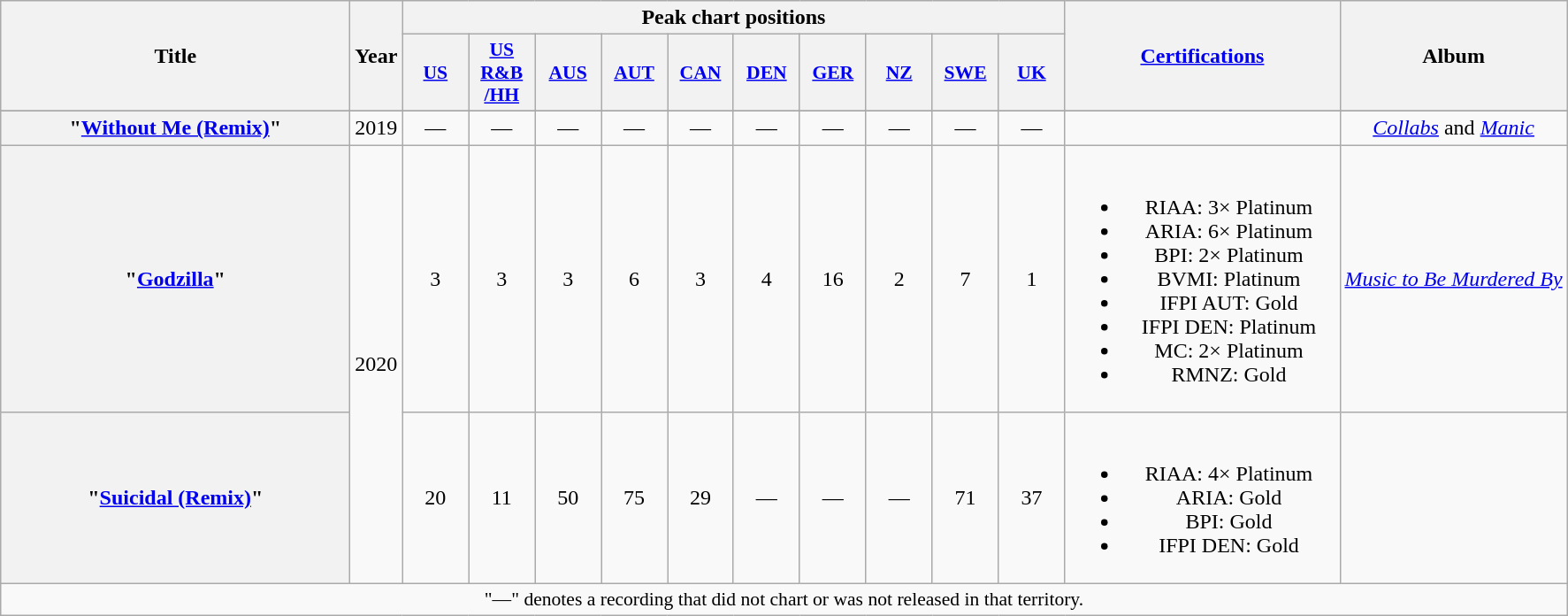<table class="wikitable plainrowheaders" style="text-align:center;">
<tr>
<th rowspan="2" scope="col" style="width:16em;">Title</th>
<th rowspan="2" scope="col" style="width:1em;">Year</th>
<th scope="col" colspan="10">Peak chart positions</th>
<th scope="col" rowspan="2" style="width:12.5em;"><a href='#'>Certifications</a></th>
<th scope="col" rowspan="2">Album</th>
</tr>
<tr>
<th scope="col" style="width:3em;font-size:90%;"><a href='#'>US</a><br></th>
<th scope="col" style="width:3em;font-size:90%;"><a href='#'>US<br>R&B<br>/HH</a><br></th>
<th scope="col" style="width:3em;font-size:90%;"><a href='#'>AUS</a><br></th>
<th scope="col" style="width:3em;font-size:90%;"><a href='#'>AUT</a><br></th>
<th scope="col" style="width:3em;font-size:90%;"><a href='#'>CAN</a><br></th>
<th scope="col" style="width:3em;font-size:90%;"><a href='#'>DEN</a><br></th>
<th scope="col" style="width:3em;font-size:90%;"><a href='#'>GER</a><br></th>
<th scope="col" style="width:3em;font-size:90%;"><a href='#'>NZ</a><br></th>
<th scope="col" style="width:3em;font-size:90%;"><a href='#'>SWE</a><br></th>
<th scope="col" style="width:3em;font-size:90%;"><a href='#'>UK</a><br></th>
</tr>
<tr>
</tr>
<tr>
<th scope="row">"<a href='#'>Without Me (Remix)</a>"<br></th>
<td>2019</td>
<td>—</td>
<td>—</td>
<td>—</td>
<td>—</td>
<td>—</td>
<td>—</td>
<td>—</td>
<td>—</td>
<td>—</td>
<td>—</td>
<td></td>
<td><em><a href='#'>Collabs</a></em> and <em><a href='#'>Manic</a></em></td>
</tr>
<tr>
<th scope="row">"<a href='#'>Godzilla</a>"<br></th>
<td rowspan="2">2020</td>
<td>3</td>
<td>3</td>
<td>3</td>
<td>6</td>
<td>3</td>
<td>4</td>
<td>16</td>
<td>2</td>
<td>7</td>
<td>1</td>
<td><br><ul><li>RIAA: 3× Platinum</li><li>ARIA: 6× Platinum</li><li>BPI: 2× Platinum</li><li>BVMI: Platinum</li><li>IFPI AUT: Gold</li><li>IFPI DEN: Platinum</li><li>MC: 2× Platinum</li><li>RMNZ: Gold</li></ul></td>
<td><em><a href='#'>Music to Be Murdered By</a></em></td>
</tr>
<tr>
<th scope="row">"<a href='#'>Suicidal (Remix)</a>"<br></th>
<td>20</td>
<td>11</td>
<td>50</td>
<td>75</td>
<td>29</td>
<td>—</td>
<td>—</td>
<td>—</td>
<td>71</td>
<td>37</td>
<td><br><ul><li>RIAA: 4× Platinum</li><li>ARIA: Gold</li><li>BPI: Gold</li><li>IFPI DEN: Gold</li></ul></td>
<td></td>
</tr>
<tr>
<td colspan=14" style="font-size:90%">"—" denotes a recording that did not chart or was not released in that territory.</td>
</tr>
</table>
